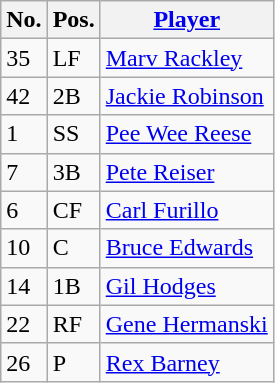<table class="wikitable plainrowheaders" style="text-align:left">
<tr>
<th scope="col">No.</th>
<th scope="col">Pos.</th>
<th scope="col"><a href='#'>Player</a></th>
</tr>
<tr>
<td>35</td>
<td>LF</td>
<td><a href='#'>Marv Rackley</a></td>
</tr>
<tr>
<td>42</td>
<td>2B</td>
<td><a href='#'>Jackie Robinson</a></td>
</tr>
<tr>
<td>1</td>
<td>SS</td>
<td><a href='#'>Pee Wee Reese</a></td>
</tr>
<tr>
<td>7</td>
<td>3B</td>
<td><a href='#'>Pete Reiser</a></td>
</tr>
<tr>
<td>6</td>
<td>CF</td>
<td><a href='#'>Carl Furillo</a></td>
</tr>
<tr>
<td>10</td>
<td>C</td>
<td><a href='#'>Bruce Edwards</a></td>
</tr>
<tr>
<td>14</td>
<td>1B</td>
<td><a href='#'>Gil Hodges</a></td>
</tr>
<tr>
<td>22</td>
<td>RF</td>
<td><a href='#'>Gene Hermanski</a></td>
</tr>
<tr>
<td>26</td>
<td>P</td>
<td><a href='#'>Rex Barney</a></td>
</tr>
</table>
